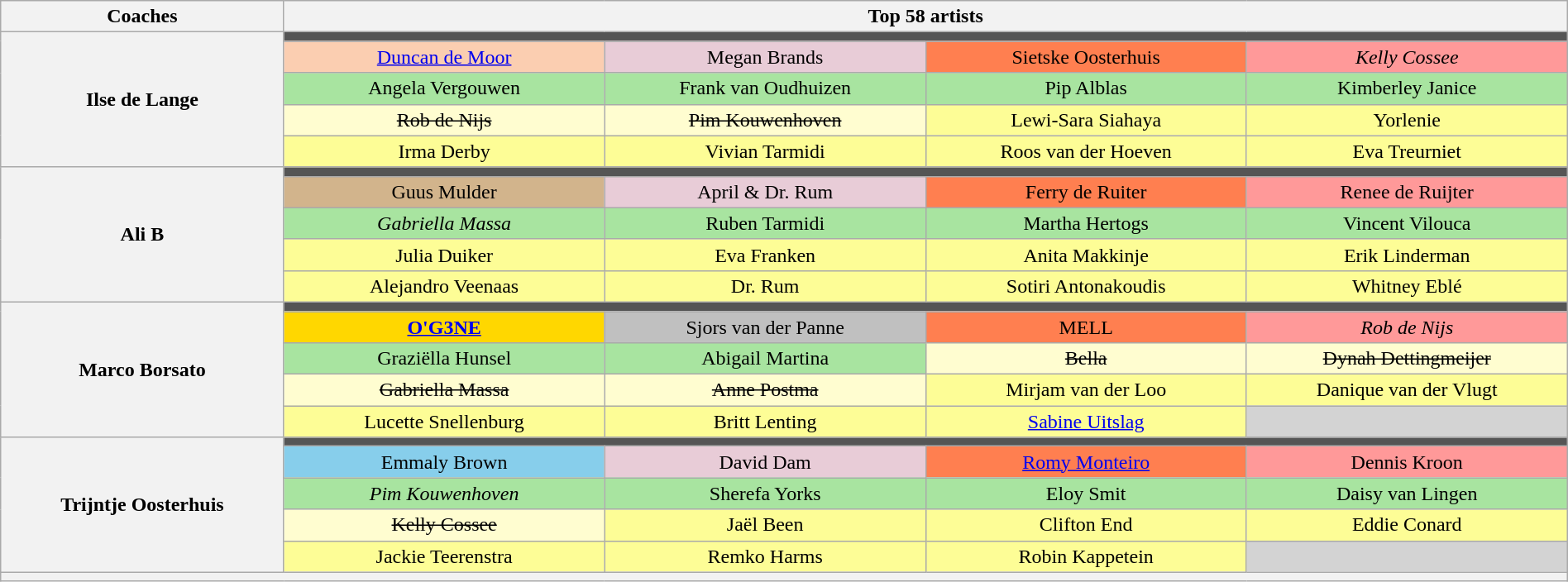<table class="wikitable" style="text-align:center; width:100%;">
<tr>
<th width="15%">Coaches</th>
<th width="85%" colspan="5">Top 58 artists</th>
</tr>
<tr>
<th rowspan="5">Ilse de Lange</th>
<td colspan="4" style="background:#555555;"></td>
</tr>
<tr style="background:white;">
<td style="background:#fbceb1; width:17%"><a href='#'>Duncan de Moor</a></td>
<td style="background:#E8CCD7; width:17%">Megan Brands</td>
<td style="background:#FF7F50; width:17%">Sietske Oosterhuis</td>
<td style="background:#FF9999; width:17%"><em>Kelly Cossee</em></td>
</tr>
<tr style="background:white;">
<td style="background:#A8E4A0;">Angela Vergouwen</td>
<td style="background:#A8E4A0;">Frank van Oudhuizen</td>
<td style="background:#A8E4A0;">Pip Alblas</td>
<td style="background:#A8E4A0;">Kimberley Janice</td>
</tr>
<tr style="background:white;">
<td style="background:#FFFDD0;"><s>Rob de Nijs</s></td>
<td style="background:#FFFDD0;"><s>Pim Kouwenhoven</s></td>
<td style="background:#FDFD96;">Lewi-Sara Siahaya</td>
<td style="background:#FDFD96;">Yorlenie</td>
</tr>
<tr>
<td style="background:#FDFD96;">Irma Derby</td>
<td style="background:#FDFD96;">Vivian Tarmidi</td>
<td style="background:#FDFD96;">Roos van der Hoeven</td>
<td style="background:#FDFD96;">Eva Treurniet</td>
</tr>
<tr>
<th rowspan="5">Ali B</th>
<td colspan="4" style="background:#555555;"></td>
</tr>
<tr style="background:white;">
<td style="background:tan;">Guus Mulder</td>
<td style="background:#E8CCD7;">April & Dr. Rum</td>
<td style="background:#FF7F50;">Ferry de Ruiter</td>
<td style="background:#FF9999;">Renee de Ruijter</td>
</tr>
<tr style="background:white;">
<td style="background:#A8E4A0;"><em>Gabriella Massa</em></td>
<td style="background:#A8E4A0;">Ruben Tarmidi</td>
<td style="background:#A8E4A0;">Martha Hertogs</td>
<td style="background:#A8E4A0;">Vincent Vilouca</td>
</tr>
<tr style="background:white;">
<td style="background:#FDFD96;">Julia Duiker</td>
<td style="background:#FDFD96;">Eva Franken</td>
<td style="background:#FDFD96;">Anita Makkinje</td>
<td style="background:#FDFD96;">Erik Linderman</td>
</tr>
<tr style="background:white;">
<td style="background:#FDFD96;">Alejandro Veenaas</td>
<td style="background:#FDFD96;">Dr. Rum</td>
<td style="background:#FDFD96;">Sotiri Antonakoudis</td>
<td style="background:#FDFD96;">Whitney Eblé</td>
</tr>
<tr>
<th rowspan="5">Marco Borsato</th>
<td colspan="4" style="background:#555555;"></td>
</tr>
<tr style="background:white;">
<td style="background:gold;"><strong><a href='#'>O'G3NE</a></strong></td>
<td style="background:silver;">Sjors van der Panne</td>
<td style="background:#FF7F50;">MELL</td>
<td style="background:#FF9999;"><em>Rob de Nijs</em></td>
</tr>
<tr style="background:white;">
<td style= "background:#A8E4A0;">Graziëlla Hunsel</td>
<td style="background:#A8E4A0;">Abigail Martina</td>
<td style="background:#FFFDD0;"><s>Bella</s></td>
<td style="background:#FFFDD0;"><s>Dynah Dettingmeijer</s></td>
</tr>
<tr style="background:white;">
<td style="background:#FFFDD0;"><s>Gabriella Massa</s></td>
<td style="background:#FFFDD0;"><s> Anne Postma</s></td>
<td style="background:#FDFD96;">Mirjam van der Loo</td>
<td style="background:#FDFD96;">Danique van der Vlugt</td>
</tr>
<tr>
<td style="background:#FDFD96;">Lucette Snellenburg</td>
<td style="background:#FDFD96;">Britt Lenting</td>
<td style="background:#FDFD96;"><a href='#'>Sabine Uitslag</a></td>
<td style="background:lightgrey;"></td>
</tr>
<tr>
<th rowspan="5">Trijntje Oosterhuis</th>
<td colspan="4" style="background:#555555;"></td>
</tr>
<tr style="background:white;">
<td style="background:skyblue;">Emmaly Brown</td>
<td style="background:#E8CCD7;">David Dam</td>
<td style="background:#FF7F50;"><a href='#'>Romy Monteiro</a></td>
<td style="background:#FF9999;">Dennis Kroon</td>
</tr>
<tr style="background:white;">
<td style="background:#A8E4A0;"><em>Pim Kouwenhoven</em></td>
<td style="background:#A8E4A0;">Sherefa Yorks</td>
<td style="background:#A8E4A0;">Eloy Smit</td>
<td style="background:#A8E4A0;">Daisy van Lingen</td>
</tr>
<tr style="background:white;">
<td style="background:#FFFDD0;"><s>Kelly Cossee</s></td>
<td style="background:#FDFD96;">Jaël Been</td>
<td style="background:#FDFD96;">Clifton End</td>
<td style="background:#FDFD96;">Eddie Conard</td>
</tr>
<tr>
<td style="background:#FDFD96;">Jackie Teerenstra</td>
<td style="background:#FDFD96;">Remko Harms</td>
<td style="background:#FDFD96;">Robin Kappetein</td>
<td style="background:lightgrey;"></td>
</tr>
<tr>
<th style="font-size:90%; line-height:12px;" colspan="5"><small></small></th>
</tr>
</table>
